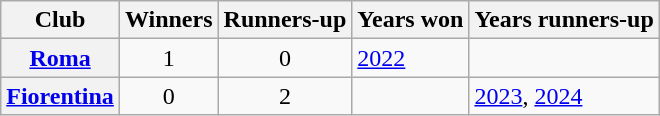<table class="wikitable plainrowheaders sortable">
<tr>
<th scope=col>Club</th>
<th scope=col>Winners</th>
<th scope=col>Runners-up</th>
<th scope=col class="unsortable">Years won</th>
<th scope=col class="unsortable">Years runners-up</th>
</tr>
<tr>
<th scope=row><a href='#'>Roma</a></th>
<td align=center>1</td>
<td align=center>0</td>
<td><a href='#'>2022</a></td>
<td></td>
</tr>
<tr>
<th scope=row><a href='#'>Fiorentina</a></th>
<td align=center>0</td>
<td align=center>2</td>
<td></td>
<td><a href='#'>2023</a>, <a href='#'>2024</a></td>
</tr>
</table>
